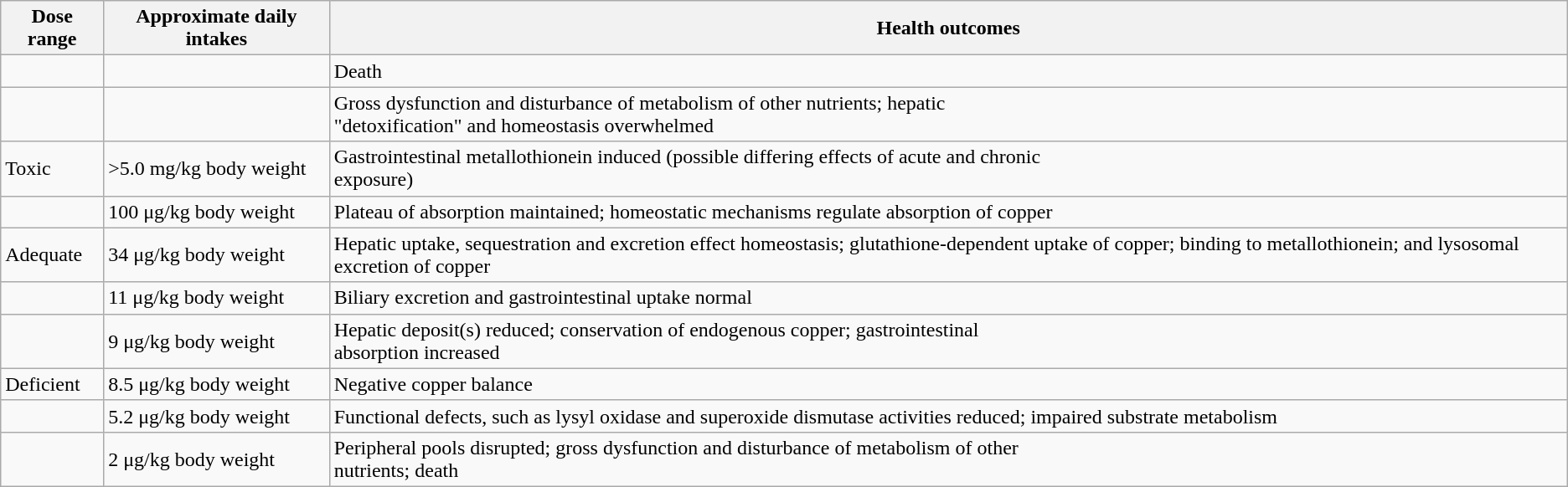<table class="wikitable">
<tr>
<th>Dose range</th>
<th>Approximate daily intakes</th>
<th>Health outcomes</th>
</tr>
<tr>
<td></td>
<td></td>
<td>Death</td>
</tr>
<tr>
<td></td>
<td></td>
<td>Gross dysfunction and disturbance of metabolism of other nutrients; hepatic<br>"detoxification" and homeostasis overwhelmed</td>
</tr>
<tr>
<td>Toxic</td>
<td>>5.0 mg/kg body weight</td>
<td>Gastrointestinal metallothionein induced (possible differing effects of acute and chronic<br>exposure)</td>
</tr>
<tr>
<td></td>
<td>100 μg/kg body weight</td>
<td>Plateau of absorption maintained; homeostatic mechanisms regulate absorption of copper</td>
</tr>
<tr>
<td>Adequate</td>
<td>34 μg/kg body weight</td>
<td>Hepatic uptake, sequestration and excretion effect homeostasis; glutathione-dependent uptake of copper; binding to metallothionein; and lysosomal excretion of copper</td>
</tr>
<tr>
<td></td>
<td>11 μg/kg body weight</td>
<td>Biliary excretion and gastrointestinal uptake normal</td>
</tr>
<tr>
<td></td>
<td>9 μg/kg body weight</td>
<td>Hepatic deposit(s) reduced; conservation of endogenous copper; gastrointestinal<br>absorption increased</td>
</tr>
<tr>
<td>Deficient</td>
<td>8.5 μg/kg body weight</td>
<td>Negative copper balance</td>
</tr>
<tr>
<td></td>
<td>5.2 μg/kg body weight</td>
<td>Functional defects, such as lysyl oxidase and superoxide dismutase activities reduced; impaired substrate metabolism</td>
</tr>
<tr>
<td></td>
<td>2 μg/kg body weight</td>
<td>Peripheral pools disrupted; gross dysfunction and disturbance of metabolism of other<br>nutrients; death</td>
</tr>
</table>
